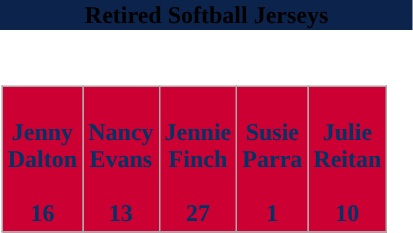<table class="toccolours" style= width="300px">
<tr>
<th colspan="15" style="text-align: center; background:#0C234B"><span><strong>Retired Softball Jerseys</strong></span></th>
</tr>
<tr>
<td><br><table class="wikitable" style="font-style:Bold; font-size:100%; border:4px" cellpadding="4">
<tr align="center" bgcolor="white">
<th style="background:#CC0033; color:#003366;"><br><strong>Jenny<br>Dalton</strong><br><br>16</th>
<th style="background:#CC0033; color:#003366;"><br><strong>Nancy<br>Evans</strong><br><br>13</th>
<th style="background:#CC0033; color:#003366;"><br><strong>Jennie<br>Finch</strong><br><br>27</th>
<th style="background:#CC0033; color:#003366;"><br><strong>Susie<br>Parra</strong><br><br>1</th>
<th style="background:#CC0033; color:#003366;"><br><strong>Julie<br>Reitan</strong><br><br>10</th>
</tr>
</table>
</td>
</tr>
</table>
